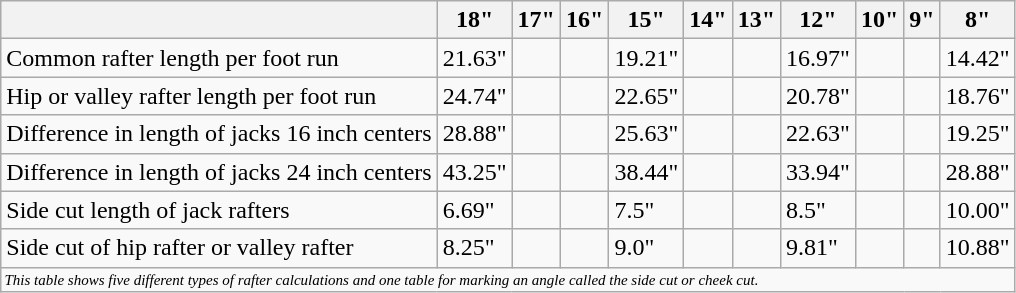<table class="wikitable">
<tr>
<th></th>
<th>18"</th>
<th>17"</th>
<th>16"</th>
<th>15"</th>
<th>14"</th>
<th>13"</th>
<th>12"</th>
<th>10"</th>
<th>9"</th>
<th>8"</th>
</tr>
<tr>
<td>Common rafter length per foot run</td>
<td>21.63"</td>
<td></td>
<td></td>
<td>19.21"</td>
<td></td>
<td></td>
<td>16.97"</td>
<td></td>
<td></td>
<td>14.42"</td>
</tr>
<tr>
<td>Hip or valley rafter length per foot run</td>
<td>24.74"</td>
<td></td>
<td></td>
<td>22.65"</td>
<td></td>
<td></td>
<td>20.78"</td>
<td></td>
<td></td>
<td>18.76"</td>
</tr>
<tr>
<td>Difference in length of jacks 16 inch centers</td>
<td>28.88"</td>
<td></td>
<td></td>
<td>25.63"</td>
<td></td>
<td></td>
<td>22.63"</td>
<td></td>
<td></td>
<td>19.25"</td>
</tr>
<tr>
<td>Difference in length of jacks 24 inch centers</td>
<td>43.25"</td>
<td></td>
<td></td>
<td>38.44"</td>
<td></td>
<td></td>
<td>33.94"</td>
<td></td>
<td></td>
<td>28.88"</td>
</tr>
<tr>
<td>Side cut length of jack rafters</td>
<td>6.69"</td>
<td></td>
<td></td>
<td>7.5"</td>
<td></td>
<td></td>
<td>8.5"</td>
<td></td>
<td></td>
<td>10.00"</td>
</tr>
<tr>
<td>Side cut of hip rafter or valley rafter</td>
<td>8.25"</td>
<td></td>
<td></td>
<td>9.0"</td>
<td></td>
<td></td>
<td>9.81"</td>
<td></td>
<td></td>
<td>10.88"</td>
</tr>
<tr>
<td colspan="11" style="font-size:10px; font-style:italic;">This table shows five different types of rafter calculations and one table for marking an angle called the side cut or cheek cut.</td>
</tr>
</table>
